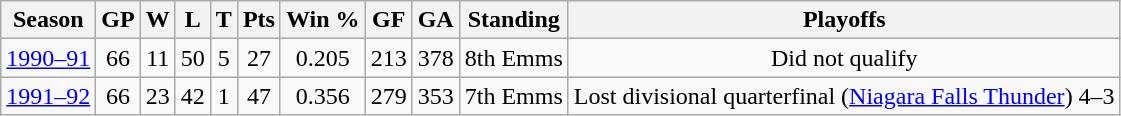<table class="wikitable" style="text-align:center">
<tr>
<th>Season</th>
<th>GP</th>
<th>W</th>
<th>L</th>
<th>T</th>
<th>Pts</th>
<th>Win %</th>
<th>GF</th>
<th>GA</th>
<th>Standing</th>
<th>Playoffs</th>
</tr>
<tr>
<td><a href='#'>1990–91</a></td>
<td>66</td>
<td>11</td>
<td>50</td>
<td>5</td>
<td>27</td>
<td>0.205</td>
<td>213</td>
<td>378</td>
<td>8th Emms</td>
<td>Did not qualify</td>
</tr>
<tr>
<td><a href='#'>1991–92</a></td>
<td>66</td>
<td>23</td>
<td>42</td>
<td>1</td>
<td>47</td>
<td>0.356</td>
<td>279</td>
<td>353</td>
<td>7th Emms</td>
<td>Lost divisional quarterfinal (<a href='#'>Niagara Falls Thunder</a>) 4–3</td>
</tr>
</table>
